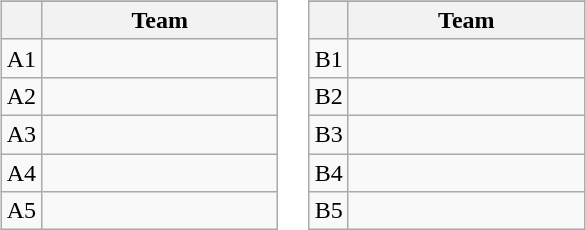<table>
<tr valign=top>
<td width=50%><br><table class="wikitable">
<tr>
</tr>
<tr>
<th></th>
<th width=150>Team</th>
</tr>
<tr>
<td align=center>A1</td>
<td></td>
</tr>
<tr>
<td align=center>A2</td>
<td></td>
</tr>
<tr>
<td align=center>A3</td>
<td></td>
</tr>
<tr>
<td align=center>A4</td>
<td></td>
</tr>
<tr>
<td align=center>A5</td>
<td></td>
</tr>
</table>
</td>
<td width=50%><br><table class="wikitable">
<tr>
</tr>
<tr>
<th></th>
<th width=150>Team</th>
</tr>
<tr>
<td align=center>B1</td>
<td></td>
</tr>
<tr>
<td align=center>B2</td>
<td></td>
</tr>
<tr>
<td align=center>B3</td>
<td></td>
</tr>
<tr>
<td align=center>B4</td>
<td></td>
</tr>
<tr>
<td align=center>B5</td>
<td></td>
</tr>
</table>
</td>
</tr>
</table>
